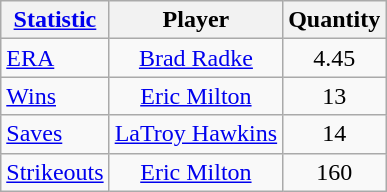<table class="wikitable" style="text-align: center;">
<tr>
<th><a href='#'>Statistic</a></th>
<th>Player</th>
<th>Quantity</th>
</tr>
<tr>
<td align="left"><a href='#'>ERA</a></td>
<td><a href='#'>Brad Radke</a></td>
<td>4.45</td>
</tr>
<tr>
<td align="left"><a href='#'>Wins</a></td>
<td><a href='#'>Eric Milton</a></td>
<td>13</td>
</tr>
<tr>
<td align="left"><a href='#'>Saves</a></td>
<td><a href='#'>LaTroy Hawkins</a></td>
<td>14</td>
</tr>
<tr>
<td align="left"><a href='#'>Strikeouts</a></td>
<td><a href='#'>Eric Milton</a></td>
<td>160</td>
</tr>
</table>
